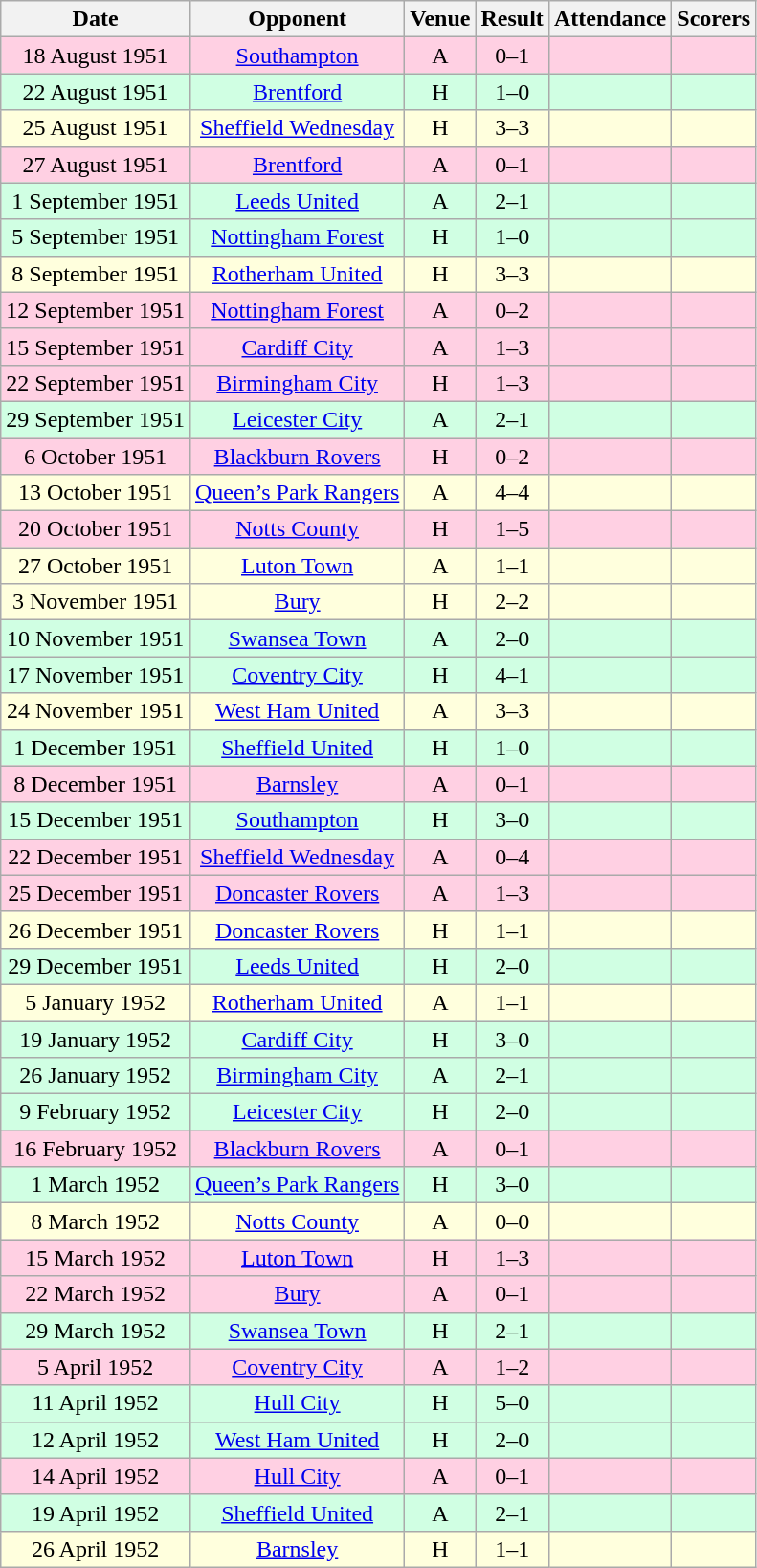<table class="wikitable sortable" style="font-size:100%; text-align:center">
<tr>
<th>Date</th>
<th>Opponent</th>
<th>Venue</th>
<th>Result</th>
<th>Attendance</th>
<th>Scorers</th>
</tr>
<tr style="background-color: #ffd0e3;">
<td>18 August 1951</td>
<td><a href='#'>Southampton</a></td>
<td>A</td>
<td>0–1</td>
<td></td>
<td></td>
</tr>
<tr style="background-color: #d0ffe3;">
<td>22 August 1951</td>
<td><a href='#'>Brentford</a></td>
<td>H</td>
<td>1–0</td>
<td></td>
<td></td>
</tr>
<tr style="background-color: #ffffdd;">
<td>25 August 1951</td>
<td><a href='#'>Sheffield Wednesday</a></td>
<td>H</td>
<td>3–3</td>
<td></td>
<td></td>
</tr>
<tr style="background-color: #ffd0e3;">
<td>27 August 1951</td>
<td><a href='#'>Brentford</a></td>
<td>A</td>
<td>0–1</td>
<td></td>
<td></td>
</tr>
<tr style="background-color: #d0ffe3;">
<td>1 September 1951</td>
<td><a href='#'>Leeds United</a></td>
<td>A</td>
<td>2–1</td>
<td></td>
<td></td>
</tr>
<tr style="background-color: #d0ffe3;">
<td>5 September 1951</td>
<td><a href='#'>Nottingham Forest</a></td>
<td>H</td>
<td>1–0</td>
<td></td>
<td></td>
</tr>
<tr style="background-color: #ffffdd;">
<td>8 September 1951</td>
<td><a href='#'>Rotherham United</a></td>
<td>H</td>
<td>3–3</td>
<td></td>
<td></td>
</tr>
<tr style="background-color: #ffd0e3;">
<td>12 September 1951</td>
<td><a href='#'>Nottingham Forest</a></td>
<td>A</td>
<td>0–2</td>
<td></td>
<td></td>
</tr>
<tr style="background-color: #ffd0e3;">
<td>15 September 1951</td>
<td><a href='#'>Cardiff City</a></td>
<td>A</td>
<td>1–3</td>
<td></td>
<td></td>
</tr>
<tr style="background-color: #ffd0e3;">
<td>22 September 1951</td>
<td><a href='#'>Birmingham City</a></td>
<td>H</td>
<td>1–3</td>
<td></td>
<td></td>
</tr>
<tr style="background-color: #d0ffe3;">
<td>29 September 1951</td>
<td><a href='#'>Leicester City</a></td>
<td>A</td>
<td>2–1</td>
<td></td>
<td></td>
</tr>
<tr style="background-color: #ffd0e3;">
<td>6 October 1951</td>
<td><a href='#'>Blackburn Rovers</a></td>
<td>H</td>
<td>0–2</td>
<td></td>
<td></td>
</tr>
<tr style="background-color: #ffffdd;">
<td>13 October 1951</td>
<td><a href='#'>Queen’s Park Rangers</a></td>
<td>A</td>
<td>4–4</td>
<td></td>
<td></td>
</tr>
<tr style="background-color: #ffd0e3;">
<td>20 October 1951</td>
<td><a href='#'>Notts County</a></td>
<td>H</td>
<td>1–5</td>
<td></td>
<td></td>
</tr>
<tr style="background-color: #ffffdd;">
<td>27 October 1951</td>
<td><a href='#'>Luton Town</a></td>
<td>A</td>
<td>1–1</td>
<td></td>
<td></td>
</tr>
<tr style="background-color: #ffffdd;">
<td>3 November 1951</td>
<td><a href='#'>Bury</a></td>
<td>H</td>
<td>2–2</td>
<td></td>
<td></td>
</tr>
<tr style="background-color: #d0ffe3;">
<td>10 November 1951</td>
<td><a href='#'>Swansea Town</a></td>
<td>A</td>
<td>2–0</td>
<td></td>
<td></td>
</tr>
<tr style="background-color: #d0ffe3;">
<td>17 November 1951</td>
<td><a href='#'>Coventry City</a></td>
<td>H</td>
<td>4–1</td>
<td></td>
<td></td>
</tr>
<tr style="background-color: #ffffdd;">
<td>24 November 1951</td>
<td><a href='#'>West Ham United</a></td>
<td>A</td>
<td>3–3</td>
<td></td>
<td></td>
</tr>
<tr style="background-color: #d0ffe3;">
<td>1 December 1951</td>
<td><a href='#'>Sheffield United</a></td>
<td>H</td>
<td>1–0</td>
<td></td>
<td></td>
</tr>
<tr style="background-color: #ffd0e3;">
<td>8 December 1951</td>
<td><a href='#'>Barnsley</a></td>
<td>A</td>
<td>0–1</td>
<td></td>
<td></td>
</tr>
<tr style="background-color: #d0ffe3;">
<td>15 December 1951</td>
<td><a href='#'>Southampton</a></td>
<td>H</td>
<td>3–0</td>
<td></td>
<td></td>
</tr>
<tr style="background-color: #ffd0e3;">
<td>22 December 1951</td>
<td><a href='#'>Sheffield Wednesday</a></td>
<td>A</td>
<td>0–4</td>
<td></td>
<td></td>
</tr>
<tr style="background-color: #ffd0e3;">
<td>25 December 1951</td>
<td><a href='#'>Doncaster Rovers</a></td>
<td>A</td>
<td>1–3</td>
<td></td>
<td></td>
</tr>
<tr style="background-color: #ffffdd;">
<td>26 December 1951</td>
<td><a href='#'>Doncaster Rovers</a></td>
<td>H</td>
<td>1–1</td>
<td></td>
<td></td>
</tr>
<tr style="background-color: #d0ffe3;">
<td>29 December 1951</td>
<td><a href='#'>Leeds United</a></td>
<td>H</td>
<td>2–0</td>
<td></td>
<td></td>
</tr>
<tr style="background-color: #ffffdd;">
<td>5 January 1952</td>
<td><a href='#'>Rotherham United</a></td>
<td>A</td>
<td>1–1</td>
<td></td>
<td></td>
</tr>
<tr style="background-color: #d0ffe3;">
<td>19 January 1952</td>
<td><a href='#'>Cardiff City</a></td>
<td>H</td>
<td>3–0</td>
<td></td>
<td></td>
</tr>
<tr style="background-color: #d0ffe3;">
<td>26 January 1952</td>
<td><a href='#'>Birmingham City</a></td>
<td>A</td>
<td>2–1</td>
<td></td>
<td></td>
</tr>
<tr style="background-color: #d0ffe3;">
<td>9 February 1952</td>
<td><a href='#'>Leicester City</a></td>
<td>H</td>
<td>2–0</td>
<td></td>
<td></td>
</tr>
<tr style="background-color: #ffd0e3;">
<td>16 February 1952</td>
<td><a href='#'>Blackburn Rovers</a></td>
<td>A</td>
<td>0–1</td>
<td></td>
<td></td>
</tr>
<tr style="background-color: #d0ffe3;">
<td>1 March 1952</td>
<td><a href='#'>Queen’s Park Rangers</a></td>
<td>H</td>
<td>3–0</td>
<td></td>
<td></td>
</tr>
<tr style="background-color: #ffffdd;">
<td>8 March 1952</td>
<td><a href='#'>Notts County</a></td>
<td>A</td>
<td>0–0</td>
<td></td>
<td></td>
</tr>
<tr style="background-color: #ffd0e3;">
<td>15 March 1952</td>
<td><a href='#'>Luton Town</a></td>
<td>H</td>
<td>1–3</td>
<td></td>
<td></td>
</tr>
<tr style="background-color: #ffd0e3;">
<td>22 March 1952</td>
<td><a href='#'>Bury</a></td>
<td>A</td>
<td>0–1</td>
<td></td>
<td></td>
</tr>
<tr style="background-color: #d0ffe3;">
<td>29 March 1952</td>
<td><a href='#'>Swansea Town</a></td>
<td>H</td>
<td>2–1</td>
<td></td>
<td></td>
</tr>
<tr style="background-color: #ffd0e3;">
<td>5 April 1952</td>
<td><a href='#'>Coventry City</a></td>
<td>A</td>
<td>1–2</td>
<td></td>
<td></td>
</tr>
<tr style="background-color: #d0ffe3;">
<td>11 April 1952</td>
<td><a href='#'>Hull City</a></td>
<td>H</td>
<td>5–0</td>
<td></td>
<td></td>
</tr>
<tr style="background-color: #d0ffe3;">
<td>12 April 1952</td>
<td><a href='#'>West Ham United</a></td>
<td>H</td>
<td>2–0</td>
<td></td>
<td></td>
</tr>
<tr style="background-color: #ffd0e3;">
<td>14 April 1952</td>
<td><a href='#'>Hull City</a></td>
<td>A</td>
<td>0–1</td>
<td></td>
<td></td>
</tr>
<tr style="background-color: #d0ffe3;">
<td>19 April 1952</td>
<td><a href='#'>Sheffield United</a></td>
<td>A</td>
<td>2–1</td>
<td></td>
<td></td>
</tr>
<tr style="background-color: #ffffdd;">
<td>26 April 1952</td>
<td><a href='#'>Barnsley</a></td>
<td>H</td>
<td>1–1</td>
<td></td>
<td></td>
</tr>
</table>
